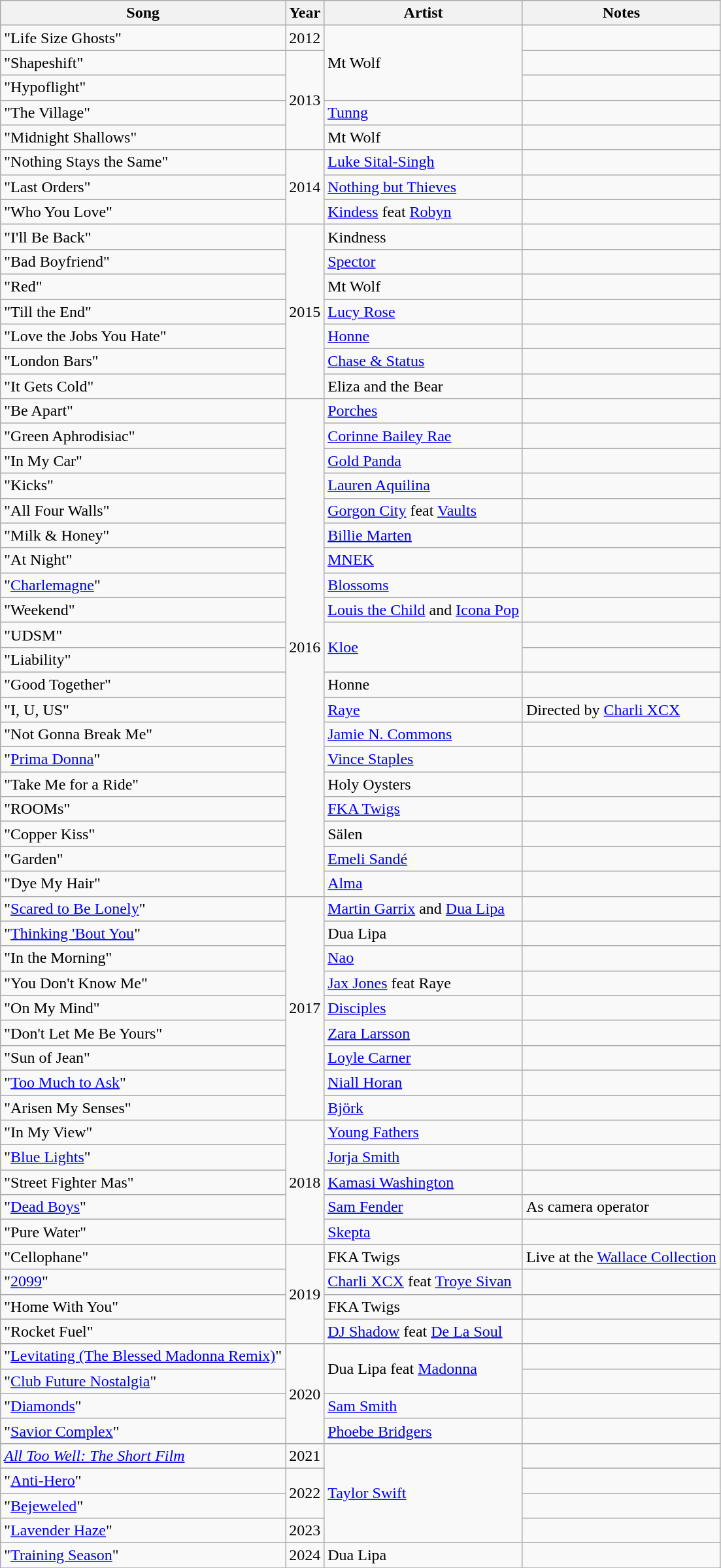<table class="wikitable sortable">
<tr>
<th>Song</th>
<th>Year</th>
<th>Artist</th>
<th class="unsortable">Notes</th>
</tr>
<tr>
<td>"Life Size Ghosts"</td>
<td>2012</td>
<td rowspan="3">Mt Wolf</td>
<td></td>
</tr>
<tr>
<td>"Shapeshift"</td>
<td rowspan="4">2013</td>
<td></td>
</tr>
<tr>
<td>"Hypoflight"</td>
<td></td>
</tr>
<tr>
<td>"The Village"</td>
<td><a href='#'>Tunng</a></td>
<td></td>
</tr>
<tr>
<td>"Midnight Shallows"</td>
<td>Mt Wolf</td>
<td></td>
</tr>
<tr>
<td>"Nothing Stays the Same"</td>
<td rowspan="3">2014</td>
<td><a href='#'>Luke Sital-Singh</a></td>
<td></td>
</tr>
<tr>
<td>"Last Orders"</td>
<td><a href='#'>Nothing but Thieves</a></td>
<td></td>
</tr>
<tr>
<td>"Who You Love"</td>
<td><a href='#'>Kindess</a> feat <a href='#'>Robyn</a></td>
<td></td>
</tr>
<tr>
<td>"I'll Be Back"</td>
<td rowspan="7">2015</td>
<td>Kindness</td>
<td></td>
</tr>
<tr>
<td>"Bad Boyfriend"</td>
<td><a href='#'>Spector</a></td>
<td></td>
</tr>
<tr>
<td>"Red"</td>
<td>Mt Wolf</td>
<td></td>
</tr>
<tr>
<td>"Till the End"</td>
<td><a href='#'>Lucy Rose</a></td>
<td></td>
</tr>
<tr>
<td>"Love the Jobs You Hate"</td>
<td><a href='#'>Honne</a></td>
<td></td>
</tr>
<tr>
<td>"London Bars"</td>
<td><a href='#'>Chase & Status</a></td>
<td></td>
</tr>
<tr>
<td>"It Gets Cold"</td>
<td>Eliza and the Bear</td>
<td></td>
</tr>
<tr>
<td>"Be Apart"</td>
<td rowspan="20">2016</td>
<td><a href='#'>Porches</a></td>
<td></td>
</tr>
<tr>
<td>"Green Aphrodisiac"</td>
<td><a href='#'>Corinne Bailey Rae</a></td>
<td></td>
</tr>
<tr>
<td>"In My Car"</td>
<td><a href='#'>Gold Panda</a></td>
<td></td>
</tr>
<tr>
<td>"Kicks"</td>
<td><a href='#'>Lauren Aquilina</a></td>
<td></td>
</tr>
<tr>
<td>"All Four Walls"</td>
<td><a href='#'>Gorgon City</a> feat <a href='#'>Vaults</a></td>
<td></td>
</tr>
<tr>
<td>"Milk & Honey"</td>
<td><a href='#'>Billie Marten</a></td>
<td></td>
</tr>
<tr>
<td>"At Night"</td>
<td><a href='#'>MNEK</a></td>
<td></td>
</tr>
<tr>
<td>"<a href='#'>Charlemagne</a>"</td>
<td><a href='#'>Blossoms</a></td>
<td></td>
</tr>
<tr>
<td>"Weekend"</td>
<td><a href='#'>Louis the Child</a> and <a href='#'>Icona Pop</a></td>
<td></td>
</tr>
<tr>
<td>"UDSM"</td>
<td rowspan="2"><a href='#'>Kloe</a></td>
<td></td>
</tr>
<tr>
<td>"Liability"</td>
<td></td>
</tr>
<tr>
<td>"Good Together"</td>
<td>Honne</td>
<td></td>
</tr>
<tr>
<td>"I, U, US"</td>
<td><a href='#'>Raye</a></td>
<td>Directed by <a href='#'>Charli XCX</a></td>
</tr>
<tr>
<td>"Not Gonna Break Me"</td>
<td><a href='#'>Jamie N. Commons</a></td>
<td></td>
</tr>
<tr>
<td>"<a href='#'>Prima Donna</a>"</td>
<td><a href='#'>Vince Staples</a></td>
<td></td>
</tr>
<tr>
<td>"Take Me for a Ride"</td>
<td>Holy Oysters</td>
<td></td>
</tr>
<tr>
<td>"ROOMs"</td>
<td><a href='#'>FKA Twigs</a></td>
<td></td>
</tr>
<tr>
<td>"Copper Kiss"</td>
<td>Sälen</td>
<td></td>
</tr>
<tr>
<td>"Garden"</td>
<td><a href='#'>Emeli Sandé</a></td>
<td></td>
</tr>
<tr>
<td>"Dye My Hair"</td>
<td><a href='#'>Alma</a></td>
<td></td>
</tr>
<tr>
<td>"<a href='#'>Scared to Be Lonely</a>"</td>
<td rowspan="9">2017</td>
<td><a href='#'>Martin Garrix</a> and <a href='#'>Dua Lipa</a></td>
<td></td>
</tr>
<tr>
<td>"<a href='#'>Thinking 'Bout You</a>"</td>
<td>Dua Lipa</td>
<td></td>
</tr>
<tr>
<td>"In the Morning"</td>
<td><a href='#'>Nao</a></td>
<td></td>
</tr>
<tr>
<td>"You Don't Know Me"</td>
<td><a href='#'>Jax Jones</a> feat Raye</td>
<td></td>
</tr>
<tr>
<td>"On My Mind"</td>
<td><a href='#'>Disciples</a></td>
<td></td>
</tr>
<tr>
<td>"Don't Let Me Be Yours"</td>
<td><a href='#'>Zara Larsson</a></td>
<td></td>
</tr>
<tr>
<td>"Sun of Jean"</td>
<td><a href='#'>Loyle Carner</a></td>
<td></td>
</tr>
<tr>
<td>"<a href='#'>Too Much to Ask</a>"</td>
<td><a href='#'>Niall Horan</a></td>
<td></td>
</tr>
<tr>
<td>"Arisen My Senses"</td>
<td><a href='#'>Björk</a></td>
<td></td>
</tr>
<tr>
<td>"In My View"</td>
<td rowspan="5">2018</td>
<td><a href='#'>Young Fathers</a></td>
<td></td>
</tr>
<tr>
<td>"<a href='#'>Blue Lights</a>"</td>
<td><a href='#'>Jorja Smith</a></td>
<td></td>
</tr>
<tr>
<td>"Street Fighter Mas"</td>
<td><a href='#'>Kamasi Washington</a></td>
<td></td>
</tr>
<tr>
<td>"<a href='#'>Dead Boys</a>"</td>
<td><a href='#'>Sam Fender</a></td>
<td>As camera operator</td>
</tr>
<tr>
<td>"Pure Water"</td>
<td><a href='#'>Skepta</a></td>
<td></td>
</tr>
<tr>
<td>"Cellophane"</td>
<td rowspan="4">2019</td>
<td>FKA Twigs</td>
<td>Live at the <a href='#'>Wallace Collection</a></td>
</tr>
<tr>
<td>"<a href='#'>2099</a>"</td>
<td><a href='#'>Charli XCX</a> feat <a href='#'>Troye Sivan</a></td>
<td></td>
</tr>
<tr>
<td>"Home With You"</td>
<td>FKA Twigs</td>
<td></td>
</tr>
<tr>
<td>"Rocket Fuel"</td>
<td><a href='#'>DJ Shadow</a> feat <a href='#'>De La Soul</a></td>
<td></td>
</tr>
<tr>
<td>"<a href='#'>Levitating (The Blessed Madonna Remix)</a>"</td>
<td rowspan="4">2020</td>
<td rowspan="2">Dua Lipa feat <a href='#'>Madonna</a></td>
<td></td>
</tr>
<tr>
<td>"<a href='#'>Club Future Nostalgia</a>"</td>
<td></td>
</tr>
<tr>
<td>"<a href='#'>Diamonds</a>"</td>
<td><a href='#'>Sam Smith</a></td>
<td></td>
</tr>
<tr>
<td>"<a href='#'>Savior Complex</a>"</td>
<td><a href='#'>Phoebe Bridgers</a></td>
<td></td>
</tr>
<tr>
<td><em><a href='#'>All Too Well: The Short Film</a></em></td>
<td>2021</td>
<td rowspan="4"><a href='#'>Taylor Swift</a></td>
<td></td>
</tr>
<tr>
<td>"<a href='#'>Anti-Hero</a>"</td>
<td rowspan="2">2022</td>
<td></td>
</tr>
<tr>
<td>"<a href='#'>Bejeweled</a>"</td>
<td></td>
</tr>
<tr>
<td>"<a href='#'>Lavender Haze</a>"</td>
<td>2023</td>
<td></td>
</tr>
<tr>
<td>"<a href='#'>Training Season</a>"</td>
<td>2024</td>
<td>Dua Lipa</td>
<td></td>
</tr>
<tr>
</tr>
</table>
